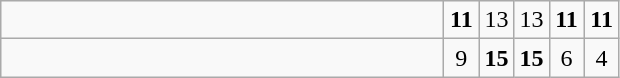<table class="wikitable">
<tr>
<td style="width:18em"><strong></strong></td>
<td align=center style="width:1em"><strong>11</strong></td>
<td align=center style="width:1em">13</td>
<td align=center style="width:1em">13</td>
<td align=center style="width:1em"><strong>11</strong></td>
<td align=center style="width:1em"><strong>11</strong></td>
</tr>
<tr>
<td style="width:18em"></td>
<td align=center style="width:1em">9</td>
<td align=center style="width:1em"><strong>15</strong></td>
<td align=center style="width:1em"><strong>15</strong></td>
<td align=center style="width:1em">6</td>
<td align=center style="width:1em">4</td>
</tr>
</table>
